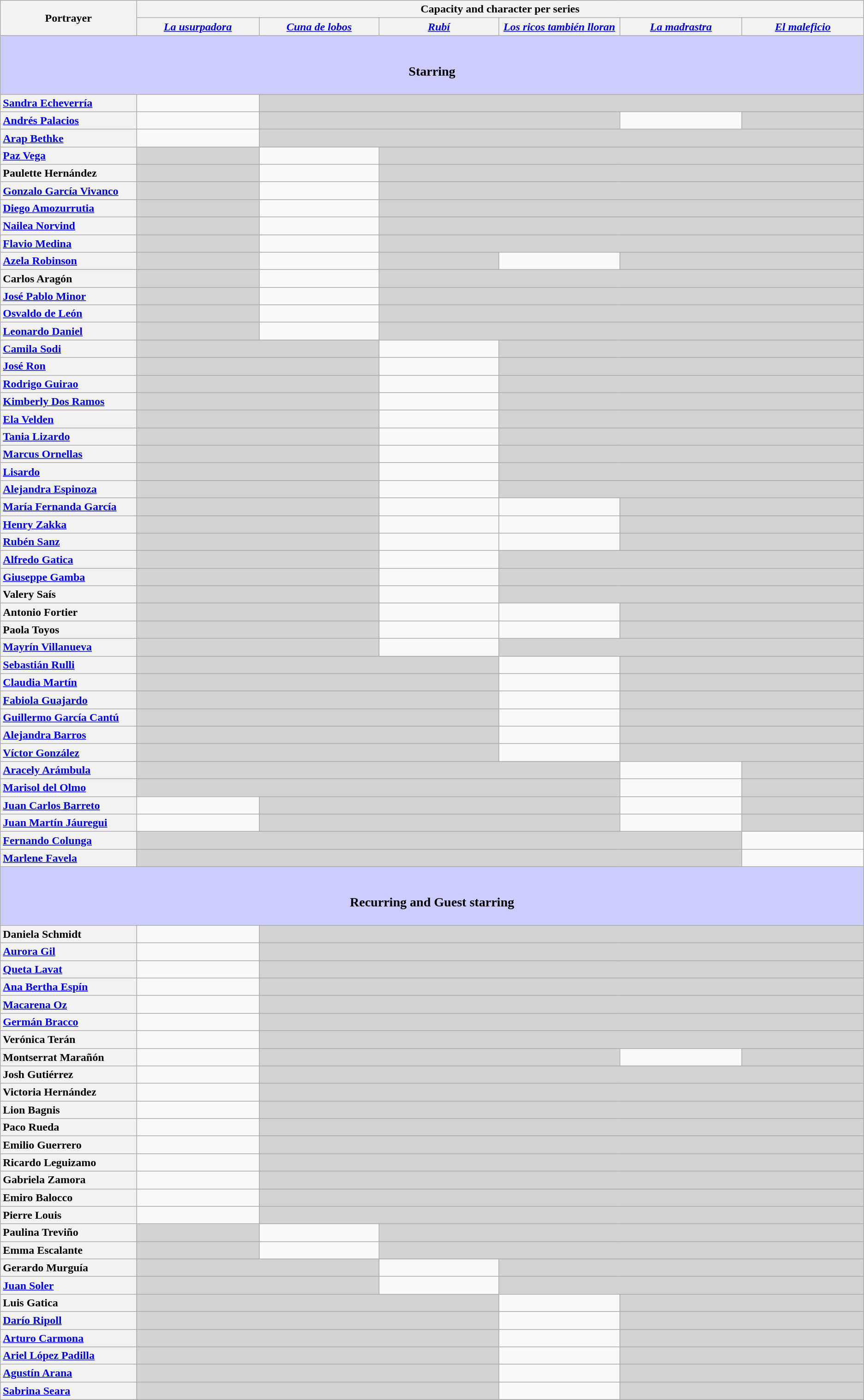<table class="wikitable plainrowheaders">
<tr>
<th scope="col" rowspan="2" width="200px">Portrayer</th>
<th colspan="6" scope="col">Capacity and character per series</th>
</tr>
<tr>
<th scope="col" style="width: 180px"><em><a href='#'>La usurpadora</a></em></th>
<th scope="col" style="width: 180px"><em><a href='#'>Cuna de lobos</a></em></th>
<th scope="col" style="width: 180px"><em><a href='#'>Rubí</a></em></th>
<th scope="col" style="width: 180px"><em><a href='#'>Los ricos también lloran</a></em></th>
<th scope="col" style="width: 180px"><em><a href='#'>La madrastra</a></em></th>
<th scope="col" style="width: 180px"><em><a href='#'>El maleficio</a></em></th>
</tr>
<tr>
<th colspan="7" style="background-color:#ccccff;"><br><h3>Starring</h3></th>
</tr>
<tr>
<th scope="row" style="text-align:left"><a href='#'>Sandra Echeverría</a></th>
<td></td>
<td colspan="6" style="background-color:lightgrey;"> </td>
</tr>
<tr>
<th scope="row" style="text-align:left"><a href='#'>Andrés Palacios</a></th>
<td></td>
<td colspan="3" style="background-color:lightgrey;"> </td>
<td></td>
<td colspan="1" style="background-color:lightgrey;"> </td>
</tr>
<tr>
<th scope="row" style="text-align:left"><a href='#'>Arap Bethke</a></th>
<td></td>
<td colspan="5" style="background-color:lightgrey;"> </td>
</tr>
<tr>
<th scope="row" style="text-align:left"><a href='#'>Paz Vega</a></th>
<td style="background-color:lightgrey;"> </td>
<td></td>
<td colspan="4" style="background-color:lightgrey;"> </td>
</tr>
<tr>
<th scope="row" style="text-align:left">Paulette Hernández</th>
<td style="background-color:lightgrey;"> </td>
<td></td>
<td colspan="4" style="background-color:lightgrey;"> </td>
</tr>
<tr>
<th scope="row" style="text-align:left"><a href='#'>Gonzalo García Vivanco</a></th>
<td style="background-color:lightgrey;"> </td>
<td></td>
<td colspan="4" style="background-color:lightgrey;"> </td>
</tr>
<tr>
<th scope="row" style="text-align:left"><a href='#'>Diego Amozurrutia</a></th>
<td style="background-color:lightgrey;"> </td>
<td></td>
<td colspan="4" style="background-color:lightgrey;"> </td>
</tr>
<tr>
<th scope="row" style="text-align:left"><a href='#'>Nailea Norvind</a></th>
<td style="background-color:lightgrey;"> </td>
<td></td>
<td colspan="4" style="background-color:lightgrey;"> </td>
</tr>
<tr>
<th scope="row" style="text-align:left"><a href='#'>Flavio Medina</a></th>
<td style="background-color:lightgrey;"> </td>
<td></td>
<td colspan="4" style="background-color:lightgrey;"> </td>
</tr>
<tr>
<th scope="row" style="text-align:left"><a href='#'>Azela Robinson</a></th>
<td style="background-color:lightgrey;"> </td>
<td></td>
<td style="background-color:lightgrey;"> </td>
<td></td>
<td colspan="2" style="background-color:lightgrey;"> </td>
</tr>
<tr>
<th scope="row" style="text-align:left">Carlos Aragón</th>
<td style="background-color:lightgrey;"> </td>
<td></td>
<td colspan="4" style="background-color:lightgrey;"> </td>
</tr>
<tr>
<th scope="row" style="text-align:left"><a href='#'>José Pablo Minor</a></th>
<td style="background-color:lightgrey;"> </td>
<td></td>
<td colspan="4" style="background-color:lightgrey;"> </td>
</tr>
<tr>
<th scope="row" style="text-align:left"><a href='#'>Osvaldo de León</a></th>
<td style="background-color:lightgrey;"> </td>
<td></td>
<td colspan="4" style="background-color:lightgrey;"> </td>
</tr>
<tr>
<th scope="row" style="text-align:left"><a href='#'>Leonardo Daniel</a></th>
<td style="background-color:lightgrey;"> </td>
<td></td>
<td colspan="4" style="background-color:lightgrey;"> </td>
</tr>
<tr>
<th scope="row" style="text-align:left"><a href='#'>Camila Sodi</a></th>
<td colspan="2" style="background-color:lightgrey;"> </td>
<td></td>
<td colspan="3" style="background-color:lightgrey;"> </td>
</tr>
<tr>
<th scope="row" style="text-align:left"><a href='#'>José Ron</a></th>
<td colspan="2" style="background-color:lightgrey;"> </td>
<td></td>
<td colspan="3" style="background-color:lightgrey;"> </td>
</tr>
<tr>
<th scope="row" style="text-align:left"><a href='#'>Rodrigo Guirao</a></th>
<td colspan="2" style="background-color:lightgrey;"> </td>
<td></td>
<td colspan="3" style="background-color:lightgrey;"> </td>
</tr>
<tr>
<th scope="row" style="text-align:left"><a href='#'>Kimberly Dos Ramos</a></th>
<td colspan="2" style="background-color:lightgrey;"> </td>
<td></td>
<td colspan="3" style="background-color:lightgrey;"> </td>
</tr>
<tr>
<th scope="row" style="text-align:left"><a href='#'>Ela Velden</a></th>
<td colspan="2" style="background-color:lightgrey;"> </td>
<td></td>
<td colspan="3" style="background-color:lightgrey;"> </td>
</tr>
<tr>
<th scope="row" style="text-align:left"><a href='#'>Tania Lizardo</a></th>
<td colspan="2" style="background-color:lightgrey;"> </td>
<td></td>
<td colspan="3" style="background-color:lightgrey;"> </td>
</tr>
<tr>
<th scope="row" style="text-align:left"><a href='#'>Marcus Ornellas</a></th>
<td colspan="2" style="background-color:lightgrey;"> </td>
<td></td>
<td colspan="3" style="background-color:lightgrey;"> </td>
</tr>
<tr>
<th scope="row" style="text-align:left"><a href='#'>Lisardo</a></th>
<td colspan="2" style="background-color:lightgrey;"> </td>
<td></td>
<td colspan="3" style="background-color:lightgrey;"> </td>
</tr>
<tr>
<th scope="row" style="text-align:left"><a href='#'>Alejandra Espinoza</a></th>
<td colspan="2" style="background-color:lightgrey;"> </td>
<td></td>
<td colspan="3" style="background-color:lightgrey;"> </td>
</tr>
<tr>
<th scope="row" style="text-align:left"><a href='#'>María Fernanda García</a></th>
<td colspan="2" style="background-color:lightgrey;"> </td>
<td></td>
<td></td>
<td colspan="2" style="background-color:lightgrey;"> </td>
</tr>
<tr>
<th scope="row" style="text-align:left"><a href='#'>Henry Zakka</a></th>
<td colspan="2" style="background-color:lightgrey;"> </td>
<td></td>
<td></td>
<td colspan="2" style="background-color:lightgrey;"> </td>
</tr>
<tr>
<th scope="row" style="text-align:left"><a href='#'>Rubén Sanz</a></th>
<td colspan="2" style="background-color:lightgrey;"> </td>
<td></td>
<td></td>
<td colspan="2" style="background-color:lightgrey;"> </td>
</tr>
<tr>
<th scope="row" style="text-align:left"><a href='#'>Alfredo Gatica</a></th>
<td colspan="2" style="background-color:lightgrey;"> </td>
<td></td>
<td colspan="3" style="background-color:lightgrey;"> </td>
</tr>
<tr>
<th scope="row" style="text-align:left"><a href='#'>Giuseppe Gamba</a></th>
<td colspan="2" style="background-color:lightgrey;"> </td>
<td></td>
<td colspan="3" style="background-color:lightgrey;"> </td>
</tr>
<tr>
<th scope="row" style="text-align:left">Valery Saís</th>
<td colspan="2" style="background-color:lightgrey;"> </td>
<td></td>
<td colspan="3" style="background-color:lightgrey;"> </td>
</tr>
<tr>
<th scope="row" style="text-align:left">Antonio Fortier</th>
<td colspan="2" style="background-color:lightgrey;"> </td>
<td></td>
<td></td>
<td colspan="2" style="background-color:lightgrey;"> </td>
</tr>
<tr>
<th scope="row" style="text-align:left">Paola Toyos</th>
<td colspan="2" style="background-color:lightgrey;"> </td>
<td></td>
<td></td>
<td colspan="2" style="background-color:lightgrey;"> </td>
</tr>
<tr>
<th scope="row" style="text-align:left"><a href='#'>Mayrín Villanueva</a></th>
<td colspan="2" style="background-color:lightgrey;"> </td>
<td></td>
<td colspan="3" style="background-color:lightgrey;"> </td>
</tr>
<tr>
<th scope="row" style="text-align:left"><a href='#'>Sebastián Rulli</a></th>
<td colspan="3" style="background-color:lightgrey;"> </td>
<td></td>
<td colspan="2" style="background-color:lightgrey;"> </td>
</tr>
<tr>
<th scope="row" style="text-align:left"><a href='#'>Claudia Martín</a></th>
<td colspan="3" style="background-color:lightgrey;"> </td>
<td></td>
<td colspan="2" style="background-color:lightgrey;"> </td>
</tr>
<tr>
<th scope="row" style="text-align:left"><a href='#'>Fabiola Guajardo</a></th>
<td colspan="3" style="background-color:lightgrey;"> </td>
<td></td>
<td colspan="2" style="background-color:lightgrey;"> </td>
</tr>
<tr>
<th scope="row" style="text-align:left"><a href='#'>Guillermo García Cantú</a></th>
<td colspan="3" style="background-color:lightgrey;"> </td>
<td></td>
<td colspan="2" style="background-color:lightgrey;"> </td>
</tr>
<tr>
<th scope="row" style="text-align:left"><a href='#'>Alejandra Barros</a></th>
<td colspan="3" style="background-color:lightgrey;"> </td>
<td></td>
<td colspan="2" style="background-color:lightgrey;"> </td>
</tr>
<tr>
<th scope="row" style="text-align:left"><a href='#'>Víctor González</a></th>
<td colspan="3" style="background-color:lightgrey;"> </td>
<td></td>
<td colspan="2" style="background-color:lightgrey;"> </td>
</tr>
<tr>
<th scope="row" style="text-align:left"><a href='#'>Aracely Arámbula</a></th>
<td colspan="4" style="background-color:lightgrey;"> </td>
<td></td>
<td colspan="1" style="background-color:lightgrey;"> </td>
</tr>
<tr>
<th scope="row" style="text-align:left"><a href='#'>Marisol del Olmo</a></th>
<td colspan="4" style="background-color:lightgrey;"> </td>
<td></td>
<td colspan="1" style="background-color:lightgrey;"> </td>
</tr>
<tr>
<th scope="row" style="text-align:left"><a href='#'>Juan Carlos Barreto</a></th>
<td></td>
<td colspan="3" style="background-color:lightgrey;"> </td>
<td></td>
<td colspan="1" style="background-color:lightgrey;"> </td>
</tr>
<tr>
<th scope="row" style="text-align:left"><a href='#'>Juan Martín Jáuregui</a></th>
<td></td>
<td colspan="3" style="background-color:lightgrey;"> </td>
<td></td>
<td colspan="1" style="background-color:lightgrey;"> </td>
</tr>
<tr>
<th scope="row" style="text-align:left"><a href='#'>Fernando Colunga</a></th>
<td colspan="5" style="background-color:lightgrey;"> </td>
<td></td>
</tr>
<tr>
<th scope="row" style="text-align:left"><a href='#'>Marlene Favela</a></th>
<td colspan="5" style="background-color:lightgrey;"> </td>
<td></td>
</tr>
<tr>
<th colspan="7" style="background-color:#ccccff;"><br><h3>Recurring and Guest starring</h3></th>
</tr>
<tr>
<th scope="row" style="text-align:left">Daniela Schmidt</th>
<td></td>
<td colspan="5" style="background-color:lightgrey;"> </td>
</tr>
<tr>
<th scope="row" style="text-align:left"><a href='#'>Aurora Gil</a></th>
<td></td>
<td colspan="5" style="background-color:lightgrey;"> </td>
</tr>
<tr>
<th scope="row" style="text-align:left"><a href='#'>Queta Lavat</a></th>
<td></td>
<td colspan="5" style="background-color:lightgrey;"> </td>
</tr>
<tr>
<th scope="row" style="text-align:left"><a href='#'>Ana Bertha Espín</a></th>
<td></td>
<td colspan="5" style="background-color:lightgrey;"> </td>
</tr>
<tr>
<th scope="row" style="text-align:left"><a href='#'>Macarena Oz</a></th>
<td></td>
<td colspan="5" style="background-color:lightgrey;"> </td>
</tr>
<tr>
<th scope="row" style="text-align:left"><a href='#'>Germán Bracco</a></th>
<td></td>
<td colspan="5" style="background-color:lightgrey;"> </td>
</tr>
<tr>
<th scope="row" style="text-align:left">Verónica Terán</th>
<td></td>
<td colspan="5" style="background-color:lightgrey;"> </td>
</tr>
<tr>
<th scope="row" style="text-align:left">Montserrat Marañón</th>
<td></td>
<td colspan="3" style="background-color:lightgrey;"> </td>
<td></td>
<td colspan="1" style="background-color:lightgrey;"> </td>
</tr>
<tr>
<th scope="row" style="text-align:left">Josh Gutiérrez</th>
<td></td>
<td colspan="5" style="background-color:lightgrey;"> </td>
</tr>
<tr>
<th scope="row" style="text-align:left">Victoria Hernández</th>
<td></td>
<td colspan="5" style="background-color:lightgrey;"> </td>
</tr>
<tr>
<th scope="row" style="text-align:left">Lion Bagnis</th>
<td></td>
<td colspan="5" style="background-color:lightgrey;"> </td>
</tr>
<tr>
<th scope="row" style="text-align:left">Paco Rueda</th>
<td></td>
<td colspan="5" style="background-color:lightgrey;"> </td>
</tr>
<tr>
<th scope="row" style="text-align:left">Emilio Guerrero</th>
<td></td>
<td colspan="5" style="background-color:lightgrey;"> </td>
</tr>
<tr>
<th scope="row" style="text-align:left">Ricardo Leguizamo</th>
<td></td>
<td colspan="5" style="background-color:lightgrey;"> </td>
</tr>
<tr>
<th scope="row" style="text-align:left">Gabriela Zamora</th>
<td></td>
<td colspan="5" style="background-color:lightgrey;"> </td>
</tr>
<tr>
<th scope="row" style="text-align:left">Emiro Balocco</th>
<td></td>
<td colspan="5" style="background-color:lightgrey;"> </td>
</tr>
<tr>
<th scope="row" style="text-align:left">Pierre Louis</th>
<td></td>
<td colspan="5" style="background-color:lightgrey;"> </td>
</tr>
<tr>
<th scope="row" style="text-align:left">Paulina Treviño</th>
<td style="background-color:lightgrey;"> </td>
<td></td>
<td colspan="4" style="background-color:lightgrey;"> </td>
</tr>
<tr>
<th scope="row" style="text-align:left">Emma Escalante</th>
<td style="background-color:lightgrey;"> </td>
<td></td>
<td colspan="4" style="background-color:lightgrey;"> </td>
</tr>
<tr>
<th scope="row" style="text-align:left">Gerardo Murguía</th>
<td colspan="2" style="background-color:lightgrey;"> </td>
<td></td>
<td colspan="3" style="background-color:lightgrey;"> </td>
</tr>
<tr>
<th scope="row" style="text-align:left"><a href='#'>Juan Soler</a></th>
<td colspan="2" style="background-color:lightgrey;"> </td>
<td></td>
<td colspan="3" style="background-color:lightgrey;"> </td>
</tr>
<tr>
<th scope="row" style="text-align:left">Luis Gatica</th>
<td colspan="3" style="background-color:lightgrey;"> </td>
<td></td>
<td colspan="2" style="background-color:lightgrey;"> </td>
</tr>
<tr>
<th scope="row" style="text-align:left"><a href='#'>Darío Ripoll</a></th>
<td colspan="3" style="background-color:lightgrey;"> </td>
<td></td>
<td colspan="2" style="background-color:lightgrey;"> </td>
</tr>
<tr>
<th scope="row" style="text-align:left"><a href='#'>Arturo Carmona</a></th>
<td colspan="3" style="background-color:lightgrey;"> </td>
<td></td>
<td colspan="2" style="background-color:lightgrey;"> </td>
</tr>
<tr>
<th scope="row" style="text-align:left"><a href='#'>Ariel López Padilla</a></th>
<td colspan="3" style="background-color:lightgrey;"> </td>
<td></td>
<td colspan="2" style="background-color:lightgrey;"> </td>
</tr>
<tr>
<th scope="row" style="text-align:left"><a href='#'>Agustín Arana</a></th>
<td colspan="3" style="background-color:lightgrey;"> </td>
<td></td>
<td colspan="2" style="background-color:lightgrey;"> </td>
</tr>
<tr>
<th scope="row" style="text-align:left"><a href='#'>Sabrina Seara</a></th>
<td colspan="3" style="background-color:lightgrey;"> </td>
<td></td>
<td colspan="2" style="background-color:lightgrey;"> </td>
</tr>
<tr>
</tr>
</table>
